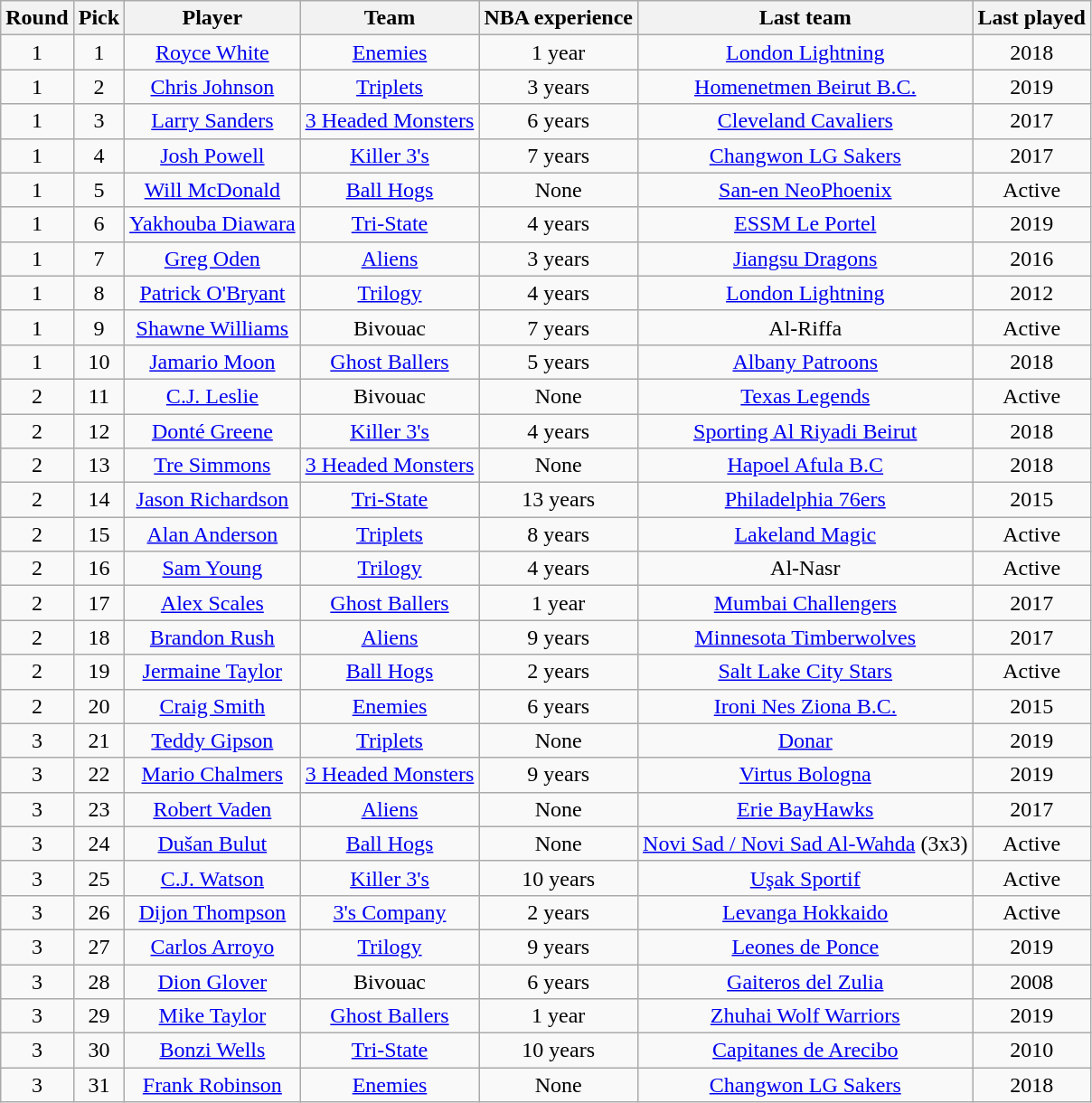<table class="wikitable" style="text-align: center;">
<tr>
<th>Round</th>
<th>Pick</th>
<th>Player</th>
<th>Team</th>
<th>NBA experience</th>
<th>Last team</th>
<th>Last played</th>
</tr>
<tr>
<td>1</td>
<td>1</td>
<td><a href='#'>Royce White</a></td>
<td><a href='#'>Enemies</a></td>
<td>1 year</td>
<td> <a href='#'>London Lightning</a></td>
<td>2018</td>
</tr>
<tr>
<td>1</td>
<td>2</td>
<td><a href='#'>Chris Johnson</a></td>
<td><a href='#'>Triplets</a></td>
<td>3 years</td>
<td> <a href='#'>Homenetmen Beirut B.C.</a></td>
<td>2019</td>
</tr>
<tr>
<td>1</td>
<td>3</td>
<td><a href='#'>Larry Sanders</a></td>
<td><a href='#'>3 Headed Monsters</a></td>
<td>6 years</td>
<td> <a href='#'>Cleveland Cavaliers</a></td>
<td>2017</td>
</tr>
<tr>
<td>1</td>
<td>4</td>
<td><a href='#'>Josh Powell</a></td>
<td><a href='#'>Killer 3's</a></td>
<td>7 years</td>
<td> <a href='#'>Changwon LG Sakers</a></td>
<td>2017</td>
</tr>
<tr>
<td>1</td>
<td>5</td>
<td><a href='#'>Will McDonald</a></td>
<td><a href='#'>Ball Hogs</a></td>
<td>None</td>
<td> <a href='#'>San-en NeoPhoenix</a></td>
<td>Active</td>
</tr>
<tr>
<td>1</td>
<td>6</td>
<td><a href='#'>Yakhouba Diawara</a></td>
<td><a href='#'>Tri-State</a></td>
<td>4 years</td>
<td> <a href='#'>ESSM Le Portel</a></td>
<td>2019</td>
</tr>
<tr>
<td>1</td>
<td>7</td>
<td><a href='#'>Greg Oden</a></td>
<td><a href='#'>Aliens</a></td>
<td>3 years</td>
<td> <a href='#'>Jiangsu Dragons</a></td>
<td>2016</td>
</tr>
<tr>
<td>1</td>
<td>8</td>
<td><a href='#'>Patrick O'Bryant</a></td>
<td><a href='#'>Trilogy</a></td>
<td>4 years</td>
<td> <a href='#'>London Lightning</a></td>
<td>2012</td>
</tr>
<tr>
<td>1</td>
<td>9</td>
<td><a href='#'>Shawne Williams</a></td>
<td>Bivouac</td>
<td>7 years</td>
<td> Al-Riffa</td>
<td>Active</td>
</tr>
<tr>
<td>1</td>
<td>10</td>
<td><a href='#'>Jamario Moon</a></td>
<td><a href='#'>Ghost Ballers</a></td>
<td>5 years</td>
<td> <a href='#'>Albany Patroons</a></td>
<td>2018</td>
</tr>
<tr>
<td>2</td>
<td>11</td>
<td><a href='#'>C.J. Leslie</a></td>
<td>Bivouac</td>
<td>None</td>
<td> <a href='#'>Texas Legends</a></td>
<td>Active</td>
</tr>
<tr>
<td>2</td>
<td>12</td>
<td><a href='#'>Donté Greene</a></td>
<td><a href='#'>Killer 3's</a></td>
<td>4 years</td>
<td> <a href='#'>Sporting Al Riyadi Beirut</a></td>
<td>2018</td>
</tr>
<tr>
<td>2</td>
<td>13</td>
<td><a href='#'>Tre Simmons</a></td>
<td><a href='#'>3 Headed Monsters</a></td>
<td>None</td>
<td> <a href='#'>Hapoel Afula B.C</a></td>
<td>2018</td>
</tr>
<tr>
<td>2</td>
<td>14</td>
<td><a href='#'>Jason Richardson</a></td>
<td><a href='#'>Tri-State</a></td>
<td>13 years</td>
<td> <a href='#'>Philadelphia 76ers</a></td>
<td>2015</td>
</tr>
<tr>
<td>2</td>
<td>15</td>
<td><a href='#'>Alan Anderson</a></td>
<td><a href='#'>Triplets</a></td>
<td>8 years</td>
<td> <a href='#'>Lakeland Magic</a></td>
<td>Active</td>
</tr>
<tr>
<td>2</td>
<td>16</td>
<td><a href='#'>Sam Young</a></td>
<td><a href='#'>Trilogy</a></td>
<td>4 years</td>
<td> Al-Nasr</td>
<td>Active</td>
</tr>
<tr>
<td>2</td>
<td>17</td>
<td><a href='#'>Alex Scales</a></td>
<td><a href='#'>Ghost Ballers</a></td>
<td>1 year</td>
<td> <a href='#'>Mumbai Challengers</a></td>
<td>2017</td>
</tr>
<tr>
<td>2</td>
<td>18</td>
<td><a href='#'>Brandon Rush</a></td>
<td><a href='#'>Aliens</a></td>
<td>9 years</td>
<td> <a href='#'>Minnesota Timberwolves</a></td>
<td>2017</td>
</tr>
<tr>
<td>2</td>
<td>19</td>
<td><a href='#'>Jermaine Taylor</a></td>
<td><a href='#'>Ball Hogs</a></td>
<td>2 years</td>
<td> <a href='#'>Salt Lake City Stars</a></td>
<td>Active</td>
</tr>
<tr>
<td>2</td>
<td>20</td>
<td><a href='#'>Craig Smith</a></td>
<td><a href='#'>Enemies</a></td>
<td>6 years</td>
<td> <a href='#'>Ironi Nes Ziona B.C.</a></td>
<td>2015</td>
</tr>
<tr>
<td>3</td>
<td>21</td>
<td><a href='#'>Teddy Gipson</a></td>
<td><a href='#'>Triplets</a></td>
<td>None</td>
<td> <a href='#'>Donar</a></td>
<td>2019</td>
</tr>
<tr>
<td>3</td>
<td>22</td>
<td><a href='#'>Mario Chalmers</a></td>
<td><a href='#'>3 Headed Monsters</a></td>
<td>9 years</td>
<td> <a href='#'>Virtus Bologna</a></td>
<td>2019</td>
</tr>
<tr>
<td>3</td>
<td>23</td>
<td><a href='#'>Robert Vaden</a></td>
<td><a href='#'>Aliens</a></td>
<td>None</td>
<td> <a href='#'>Erie BayHawks</a></td>
<td>2017</td>
</tr>
<tr>
<td>3</td>
<td>24</td>
<td><a href='#'>Dušan Bulut</a></td>
<td><a href='#'>Ball Hogs</a></td>
<td>None</td>
<td> <a href='#'>Novi Sad / Novi Sad Al-Wahda</a> (3x3)</td>
<td>Active</td>
</tr>
<tr>
<td>3</td>
<td>25</td>
<td><a href='#'>C.J. Watson</a></td>
<td><a href='#'>Killer 3's</a></td>
<td>10 years</td>
<td> <a href='#'>Uşak Sportif</a></td>
<td>Active</td>
</tr>
<tr>
<td>3</td>
<td>26</td>
<td><a href='#'>Dijon Thompson</a></td>
<td><a href='#'>3's Company</a></td>
<td>2 years</td>
<td> <a href='#'>Levanga Hokkaido</a></td>
<td>Active</td>
</tr>
<tr>
<td>3</td>
<td>27</td>
<td><a href='#'>Carlos Arroyo</a></td>
<td><a href='#'>Trilogy</a></td>
<td>9 years</td>
<td> <a href='#'>Leones de Ponce</a></td>
<td>2019</td>
</tr>
<tr>
<td>3</td>
<td>28</td>
<td><a href='#'>Dion Glover</a></td>
<td>Bivouac</td>
<td>6 years</td>
<td> <a href='#'>Gaiteros del Zulia</a></td>
<td>2008</td>
</tr>
<tr>
<td>3</td>
<td>29</td>
<td><a href='#'>Mike Taylor</a></td>
<td><a href='#'>Ghost Ballers</a></td>
<td>1 year</td>
<td> <a href='#'>Zhuhai Wolf Warriors</a></td>
<td>2019</td>
</tr>
<tr>
<td>3</td>
<td>30</td>
<td><a href='#'>Bonzi Wells</a></td>
<td><a href='#'>Tri-State</a></td>
<td>10 years</td>
<td> <a href='#'>Capitanes de Arecibo</a></td>
<td>2010</td>
</tr>
<tr>
<td>3</td>
<td>31</td>
<td><a href='#'>Frank Robinson</a></td>
<td><a href='#'>Enemies</a></td>
<td>None</td>
<td> <a href='#'>Changwon LG Sakers</a></td>
<td>2018</td>
</tr>
</table>
